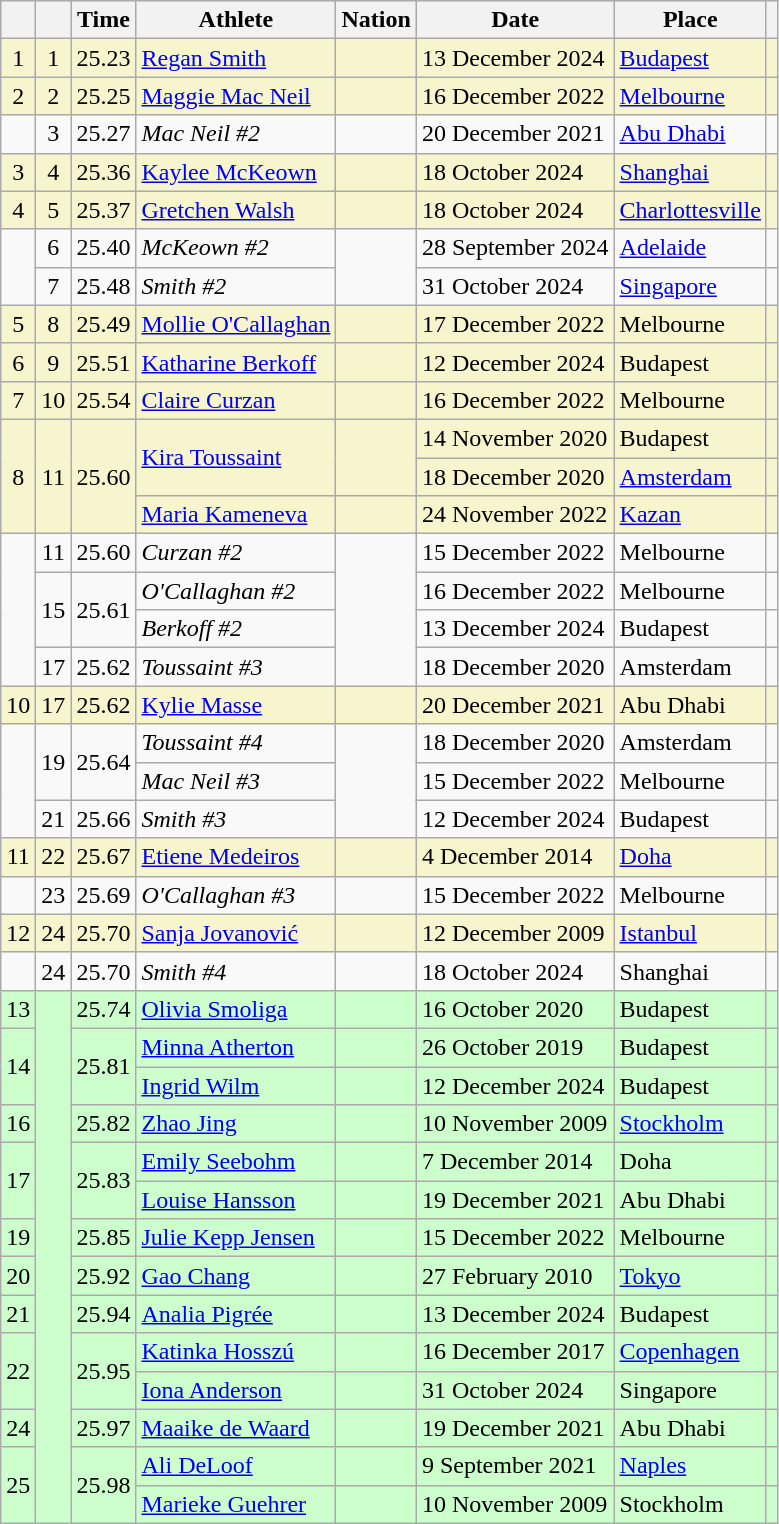<table class="wikitable sortable">
<tr>
<th></th>
<th></th>
<th>Time</th>
<th>Athlete</th>
<th>Nation</th>
<th>Date</th>
<th>Place</th>
<th class="unsortable"></th>
</tr>
<tr bgcolor=f6F5CE>
<td align=center>1</td>
<td align=center>1</td>
<td>25.23</td>
<td><a href='#'>Regan Smith</a></td>
<td></td>
<td>13 December 2024</td>
<td><a href='#'>Budapest</a></td>
<td></td>
</tr>
<tr bgcolor=f6F5CE>
<td align=center>2</td>
<td align=center>2</td>
<td>25.25</td>
<td><a href='#'>Maggie Mac Neil</a></td>
<td></td>
<td>16 December 2022</td>
<td><a href='#'>Melbourne</a></td>
<td></td>
</tr>
<tr>
<td></td>
<td align=center>3</td>
<td>25.27</td>
<td><em>Mac Neil #2</em></td>
<td></td>
<td>20 December 2021</td>
<td><a href='#'>Abu Dhabi</a></td>
<td></td>
</tr>
<tr bgcolor=f6F5CE>
<td align=center>3</td>
<td align=center>4</td>
<td>25.36</td>
<td><a href='#'>Kaylee McKeown</a></td>
<td></td>
<td>18 October 2024</td>
<td><a href='#'>Shanghai</a></td>
<td></td>
</tr>
<tr bgcolor=f6F5CE>
<td align=center>4</td>
<td align=center>5</td>
<td>25.37</td>
<td><a href='#'>Gretchen Walsh</a></td>
<td></td>
<td>18 October 2024</td>
<td><a href='#'>Charlottesville</a></td>
<td></td>
</tr>
<tr>
<td rowspan="2"></td>
<td align=center>6</td>
<td>25.40</td>
<td><em>McKeown #2</em></td>
<td rowspan="2"></td>
<td>28 September 2024</td>
<td><a href='#'>Adelaide</a></td>
<td></td>
</tr>
<tr>
<td align=center>7</td>
<td>25.48</td>
<td><em>Smith #2</em></td>
<td>31 October 2024</td>
<td><a href='#'>Singapore</a></td>
<td></td>
</tr>
<tr bgcolor=f6F5CE>
<td align=center>5</td>
<td align=center>8</td>
<td>25.49</td>
<td><a href='#'>Mollie O'Callaghan</a></td>
<td></td>
<td>17 December 2022</td>
<td>Melbourne</td>
<td></td>
</tr>
<tr bgcolor=f6F5CE>
<td align=center>6</td>
<td align=center>9</td>
<td>25.51</td>
<td><a href='#'>Katharine Berkoff</a></td>
<td></td>
<td>12 December 2024</td>
<td>Budapest</td>
<td></td>
</tr>
<tr bgcolor=f6F5CE>
<td align=center>7</td>
<td align=center>10</td>
<td>25.54</td>
<td><a href='#'>Claire Curzan</a></td>
<td></td>
<td>16 December 2022</td>
<td>Melbourne</td>
<td></td>
</tr>
<tr bgcolor=f6F5CE>
<td rowspan="3" align=center>8</td>
<td rowspan="3" align=center>11</td>
<td rowspan="3">25.60</td>
<td rowspan="2"><a href='#'>Kira Toussaint</a></td>
<td rowspan="2"></td>
<td>14 November 2020</td>
<td>Budapest</td>
<td></td>
</tr>
<tr bgcolor=f6F5CE>
<td>18 December 2020</td>
<td><a href='#'>Amsterdam</a></td>
<td></td>
</tr>
<tr bgcolor=f6F5CE>
<td><a href='#'>Maria Kameneva</a></td>
<td></td>
<td>24 November 2022</td>
<td><a href='#'>Kazan</a></td>
<td></td>
</tr>
<tr>
<td rowspan="4"></td>
<td align=center>11</td>
<td>25.60</td>
<td><em>Curzan #2</em></td>
<td rowspan="4"></td>
<td>15 December 2022</td>
<td>Melbourne</td>
<td></td>
</tr>
<tr>
<td rowspan="2" align=center>15</td>
<td rowspan="2">25.61</td>
<td><em>O'Callaghan #2</em></td>
<td>16 December 2022</td>
<td>Melbourne</td>
<td></td>
</tr>
<tr>
<td><em>Berkoff #2</em></td>
<td>13 December 2024</td>
<td>Budapest</td>
<td></td>
</tr>
<tr>
<td align=center>17</td>
<td>25.62</td>
<td><em>Toussaint #3</em></td>
<td>18 December 2020</td>
<td>Amsterdam</td>
<td></td>
</tr>
<tr bgcolor=f6F5CE>
<td align=center>10</td>
<td align=center>17</td>
<td>25.62</td>
<td><a href='#'>Kylie Masse</a></td>
<td></td>
<td>20 December 2021</td>
<td>Abu Dhabi</td>
<td></td>
</tr>
<tr>
<td rowspan="3"></td>
<td rowspan="2" align=center>19</td>
<td rowspan="2">25.64</td>
<td><em>Toussaint #4</em></td>
<td rowspan="3"></td>
<td>18 December 2020</td>
<td>Amsterdam</td>
<td></td>
</tr>
<tr>
<td><em>Mac Neil #3</em></td>
<td>15 December 2022</td>
<td>Melbourne</td>
<td></td>
</tr>
<tr>
<td align=center>21</td>
<td>25.66</td>
<td><em>Smith #3</em></td>
<td>12 December 2024</td>
<td>Budapest</td>
<td></td>
</tr>
<tr bgcolor=f6F5CE>
<td align=center>11</td>
<td align=center>22</td>
<td>25.67</td>
<td><a href='#'>Etiene Medeiros</a></td>
<td></td>
<td>4 December 2014</td>
<td><a href='#'>Doha</a></td>
<td></td>
</tr>
<tr>
<td></td>
<td align=center>23</td>
<td>25.69</td>
<td><em>O'Callaghan #3</em></td>
<td></td>
<td>15 December 2022</td>
<td>Melbourne</td>
<td></td>
</tr>
<tr bgcolor=f6F5CE>
<td align=center>12</td>
<td align=center>24</td>
<td>25.70</td>
<td><a href='#'>Sanja Jovanović</a></td>
<td></td>
<td>12 December 2009</td>
<td><a href='#'>Istanbul</a></td>
<td></td>
</tr>
<tr>
<td></td>
<td align=center>24</td>
<td>25.70</td>
<td><em>Smith #4</em></td>
<td></td>
<td>18 October 2024</td>
<td>Shanghai</td>
<td></td>
</tr>
<tr bgcolor=CCFFCC>
<td align=center>13</td>
<td rowspan="14"></td>
<td>25.74</td>
<td><a href='#'>Olivia Smoliga</a></td>
<td></td>
<td>16 October 2020</td>
<td>Budapest</td>
<td></td>
</tr>
<tr bgcolor=CCFFCC>
<td rowspan="2" align=center>14</td>
<td rowspan="2">25.81</td>
<td><a href='#'>Minna Atherton</a></td>
<td></td>
<td>26 October 2019</td>
<td>Budapest</td>
<td></td>
</tr>
<tr bgcolor=CCFFCC>
<td><a href='#'>Ingrid Wilm</a></td>
<td></td>
<td>12 December 2024</td>
<td>Budapest</td>
<td></td>
</tr>
<tr bgcolor=CCFFCC>
<td align=center>16</td>
<td>25.82</td>
<td><a href='#'>Zhao Jing</a></td>
<td></td>
<td>10 November 2009</td>
<td><a href='#'>Stockholm</a></td>
<td></td>
</tr>
<tr bgcolor=CCFFCC>
<td rowspan="2" align=center>17</td>
<td rowspan="2">25.83</td>
<td><a href='#'>Emily Seebohm</a></td>
<td></td>
<td>7 December 2014</td>
<td>Doha</td>
<td></td>
</tr>
<tr bgcolor=CCFFCC>
<td><a href='#'>Louise Hansson</a></td>
<td></td>
<td>19 December 2021</td>
<td>Abu Dhabi</td>
<td></td>
</tr>
<tr bgcolor=CCFFCC>
<td align=center>19</td>
<td>25.85</td>
<td><a href='#'>Julie Kepp Jensen</a></td>
<td></td>
<td>15 December 2022</td>
<td>Melbourne</td>
<td></td>
</tr>
<tr bgcolor=CCFFCC>
<td align=center>20</td>
<td>25.92</td>
<td><a href='#'>Gao Chang</a></td>
<td></td>
<td>27 February 2010</td>
<td><a href='#'>Tokyo</a></td>
<td></td>
</tr>
<tr bgcolor=CCFFCC>
<td align=center>21</td>
<td>25.94</td>
<td><a href='#'>Analia Pigrée</a></td>
<td></td>
<td>13 December 2024</td>
<td>Budapest</td>
<td></td>
</tr>
<tr bgcolor=CCFFCC>
<td rowspan="2" align=center>22</td>
<td rowspan="2">25.95</td>
<td><a href='#'>Katinka Hosszú</a></td>
<td></td>
<td>16 December 2017</td>
<td><a href='#'>Copenhagen</a></td>
<td></td>
</tr>
<tr bgcolor=CCFFCC>
<td><a href='#'>Iona Anderson</a></td>
<td></td>
<td>31 October 2024</td>
<td>Singapore</td>
<td></td>
</tr>
<tr bgcolor=CCFFCC>
<td align=center>24</td>
<td>25.97</td>
<td><a href='#'>Maaike de Waard</a></td>
<td></td>
<td>19 December 2021</td>
<td>Abu Dhabi</td>
<td></td>
</tr>
<tr bgcolor=CCFFCC>
<td rowspan="2" align=center>25</td>
<td rowspan="2">25.98</td>
<td><a href='#'>Ali DeLoof</a></td>
<td></td>
<td>9 September 2021</td>
<td><a href='#'>Naples</a></td>
<td></td>
</tr>
<tr bgcolor=CCFFCC>
<td><a href='#'>Marieke Guehrer</a></td>
<td></td>
<td>10 November 2009</td>
<td>Stockholm</td>
<td></td>
</tr>
</table>
